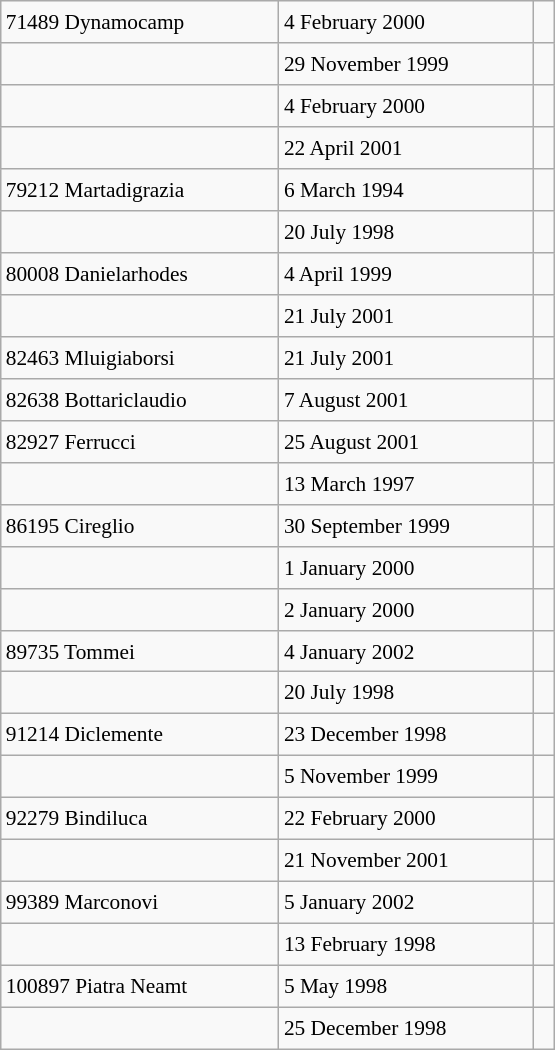<table class="wikitable" style="font-size: 89%; float: left; width: 26em; margin-right: 1em; height: 700px">
<tr>
<td>71489 Dynamocamp</td>
<td>4 February 2000</td>
<td> </td>
</tr>
<tr>
<td></td>
<td>29 November 1999</td>
<td> </td>
</tr>
<tr>
<td></td>
<td>4 February 2000</td>
<td> </td>
</tr>
<tr>
<td></td>
<td>22 April 2001</td>
<td> </td>
</tr>
<tr>
<td>79212 Martadigrazia</td>
<td>6 March 1994</td>
<td> </td>
</tr>
<tr>
<td></td>
<td>20 July 1998</td>
<td> </td>
</tr>
<tr>
<td>80008 Danielarhodes</td>
<td>4 April 1999</td>
<td> </td>
</tr>
<tr>
<td></td>
<td>21 July 2001</td>
<td> </td>
</tr>
<tr>
<td>82463 Mluigiaborsi</td>
<td>21 July 2001</td>
<td> </td>
</tr>
<tr>
<td>82638 Bottariclaudio</td>
<td>7 August 2001</td>
<td> </td>
</tr>
<tr>
<td>82927 Ferrucci</td>
<td>25 August 2001</td>
<td> </td>
</tr>
<tr>
<td></td>
<td>13 March 1997</td>
<td> </td>
</tr>
<tr>
<td>86195 Cireglio</td>
<td>30 September 1999</td>
<td> </td>
</tr>
<tr>
<td></td>
<td>1 January 2000</td>
<td> </td>
</tr>
<tr>
<td></td>
<td>2 January 2000</td>
<td> </td>
</tr>
<tr>
<td>89735 Tommei</td>
<td>4 January 2002</td>
<td> </td>
</tr>
<tr>
<td></td>
<td>20 July 1998</td>
<td> </td>
</tr>
<tr>
<td>91214 Diclemente</td>
<td>23 December 1998</td>
<td> </td>
</tr>
<tr>
<td></td>
<td>5 November 1999</td>
<td> </td>
</tr>
<tr>
<td>92279 Bindiluca</td>
<td>22 February 2000</td>
<td></td>
</tr>
<tr>
<td></td>
<td>21 November 2001</td>
<td> </td>
</tr>
<tr>
<td>99389 Marconovi</td>
<td>5 January 2002</td>
<td> </td>
</tr>
<tr>
<td></td>
<td>13 February 1998</td>
<td> </td>
</tr>
<tr>
<td>100897 Piatra Neamt</td>
<td>5 May 1998</td>
<td> </td>
</tr>
<tr>
<td></td>
<td>25 December 1998</td>
<td> </td>
</tr>
</table>
